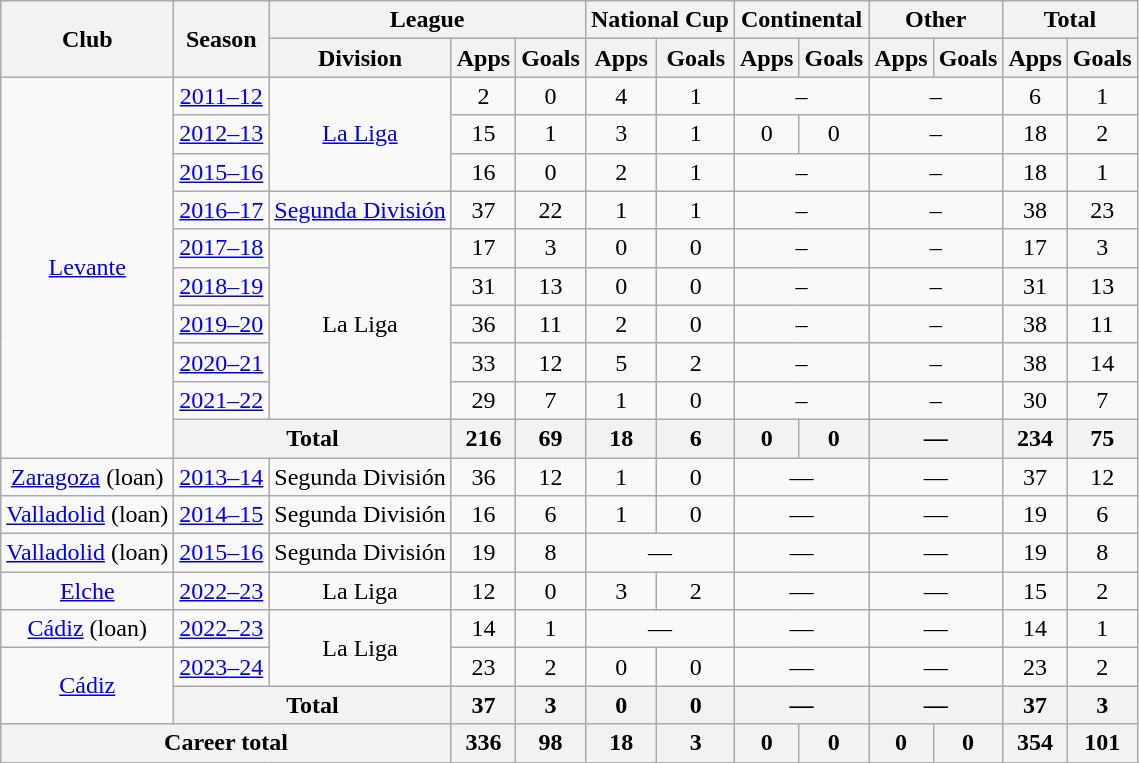<table class="wikitable" style="text-align: center">
<tr>
<th rowspan="2">Club</th>
<th rowspan="2">Season</th>
<th colspan="3">League</th>
<th colspan="2">National Cup</th>
<th colspan="2">Continental</th>
<th colspan="2">Other</th>
<th colspan="2">Total</th>
</tr>
<tr>
<th>Division</th>
<th>Apps</th>
<th>Goals</th>
<th>Apps</th>
<th>Goals</th>
<th>Apps</th>
<th>Goals</th>
<th>Apps</th>
<th>Goals</th>
<th>Apps</th>
<th>Goals</th>
</tr>
<tr>
<td rowspan="10"><a href='#'>Levante</a></td>
<td><a href='#'>2011–12</a></td>
<td rowspan="3"><a href='#'>La Liga</a></td>
<td>2</td>
<td>0</td>
<td>4</td>
<td>1</td>
<td colspan="2">–</td>
<td colspan="2">–</td>
<td>6</td>
<td>1</td>
</tr>
<tr>
<td><a href='#'>2012–13</a></td>
<td>15</td>
<td>1</td>
<td>3</td>
<td>1</td>
<td>0</td>
<td>0</td>
<td colspan="2">–</td>
<td>18</td>
<td>2</td>
</tr>
<tr>
<td><a href='#'>2015–16</a></td>
<td>16</td>
<td>0</td>
<td>2</td>
<td>1</td>
<td colspan="2">–</td>
<td colspan="2">–</td>
<td>18</td>
<td>1</td>
</tr>
<tr>
<td><a href='#'>2016–17</a></td>
<td><a href='#'>Segunda División</a></td>
<td>37</td>
<td>22</td>
<td>1</td>
<td>1</td>
<td colspan="2">–</td>
<td colspan="2">–</td>
<td>38</td>
<td>23</td>
</tr>
<tr>
<td><a href='#'>2017–18</a></td>
<td rowspan="5">La Liga</td>
<td>17</td>
<td>3</td>
<td>0</td>
<td>0</td>
<td colspan="2">–</td>
<td colspan="2">–</td>
<td>17</td>
<td>3</td>
</tr>
<tr>
<td><a href='#'>2018–19</a></td>
<td>31</td>
<td>13</td>
<td>0</td>
<td>0</td>
<td colspan="2">–</td>
<td colspan="2">–</td>
<td>31</td>
<td>13</td>
</tr>
<tr>
<td><a href='#'>2019–20</a></td>
<td>36</td>
<td>11</td>
<td>2</td>
<td>0</td>
<td colspan="2">–</td>
<td colspan="2">–</td>
<td>38</td>
<td>11</td>
</tr>
<tr>
<td><a href='#'>2020–21</a></td>
<td>33</td>
<td>12</td>
<td>5</td>
<td>2</td>
<td colspan="2">–</td>
<td colspan="2">–</td>
<td>38</td>
<td>14</td>
</tr>
<tr>
<td><a href='#'>2021–22</a></td>
<td>29</td>
<td>7</td>
<td>1</td>
<td>0</td>
<td colspan="2">–</td>
<td colspan="2">–</td>
<td>30</td>
<td>7</td>
</tr>
<tr>
<th colspan="2">Total</th>
<th>216</th>
<th>69</th>
<th>18</th>
<th>6</th>
<th>0</th>
<th>0</th>
<th colspan="2">—</th>
<th>234</th>
<th>75</th>
</tr>
<tr>
<td><a href='#'>Zaragoza</a> (loan)</td>
<td><a href='#'>2013–14</a></td>
<td>Segunda División</td>
<td>36</td>
<td>12</td>
<td>1</td>
<td>0</td>
<td colspan="2">—</td>
<td colspan="2">—</td>
<td>37</td>
<td>12</td>
</tr>
<tr>
<td><a href='#'>Valladolid</a> (loan)</td>
<td><a href='#'>2014–15</a></td>
<td>Segunda División</td>
<td>16</td>
<td>6</td>
<td>1</td>
<td>0</td>
<td colspan="2">—</td>
<td colspan="2">—</td>
<td>19</td>
<td>6</td>
</tr>
<tr>
<td><a href='#'>Valladolid</a> (loan)</td>
<td><a href='#'>2015–16</a></td>
<td>Segunda División</td>
<td>19</td>
<td>8</td>
<td colspan="2">—</td>
<td colspan="2">—</td>
<td colspan="2">—</td>
<td>19</td>
<td>8</td>
</tr>
<tr>
<td><a href='#'>Elche</a></td>
<td><a href='#'>2022–23</a></td>
<td>La Liga</td>
<td>12</td>
<td>0</td>
<td>3</td>
<td>2</td>
<td colspan="2">—</td>
<td colspan="2">—</td>
<td>15</td>
<td>2</td>
</tr>
<tr>
<td><a href='#'>Cádiz</a> (loan)</td>
<td><a href='#'>2022–23</a></td>
<td rowspan="2">La Liga</td>
<td>14</td>
<td>1</td>
<td colspan="2">—</td>
<td colspan="2">—</td>
<td colspan="2">—</td>
<td>14</td>
<td>1</td>
</tr>
<tr>
<td rowspan="2"><a href='#'>Cádiz</a></td>
<td><a href='#'>2023–24</a></td>
<td>23</td>
<td>2</td>
<td>0</td>
<td>0</td>
<td colspan="2">—</td>
<td colspan="2">—</td>
<td>23</td>
<td>2</td>
</tr>
<tr>
<th colspan="2">Total</th>
<th>37</th>
<th>3</th>
<th>0</th>
<th>0</th>
<th colspan="2">—</th>
<th colspan="2">—</th>
<th>37</th>
<th>3</th>
</tr>
<tr>
<th colspan="3">Career total</th>
<th>336</th>
<th>98</th>
<th>18</th>
<th>3</th>
<th>0</th>
<th>0</th>
<th>0</th>
<th>0</th>
<th>354</th>
<th>101</th>
</tr>
</table>
